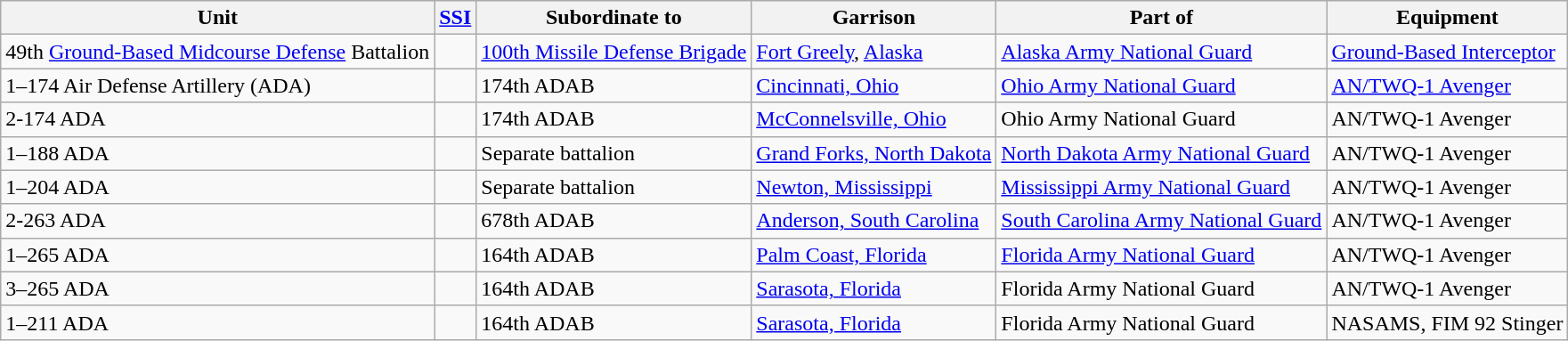<table class="wikitable sortable">
<tr>
<th>Unit</th>
<th><a href='#'>SSI</a></th>
<th>Subordinate to</th>
<th>Garrison</th>
<th>Part of</th>
<th>Equipment</th>
</tr>
<tr>
<td>49th <a href='#'>Ground-Based Midcourse Defense</a> Battalion</td>
<td></td>
<td><a href='#'>100th Missile Defense Brigade</a></td>
<td><a href='#'>Fort Greely</a>, <a href='#'>Alaska</a></td>
<td><a href='#'>Alaska Army National Guard</a></td>
<td><a href='#'>Ground-Based Interceptor</a></td>
</tr>
<tr>
<td>1–174 Air Defense Artillery (ADA)</td>
<td></td>
<td>174th ADAB</td>
<td><a href='#'>Cincinnati, Ohio</a></td>
<td><a href='#'>Ohio Army National Guard</a></td>
<td><a href='#'>AN/TWQ-1 Avenger</a></td>
</tr>
<tr>
<td>2-174 ADA</td>
<td></td>
<td>174th ADAB</td>
<td><a href='#'>McConnelsville, Ohio</a></td>
<td>Ohio Army National Guard</td>
<td>AN/TWQ-1 Avenger</td>
</tr>
<tr>
<td>1–188 ADA</td>
<td></td>
<td>Separate battalion</td>
<td><a href='#'>Grand Forks, North Dakota</a></td>
<td><a href='#'>North Dakota Army National Guard</a></td>
<td>AN/TWQ-1 Avenger</td>
</tr>
<tr>
<td>1–204 ADA</td>
<td></td>
<td>Separate battalion</td>
<td><a href='#'>Newton, Mississippi</a></td>
<td><a href='#'>Mississippi Army National Guard</a></td>
<td>AN/TWQ-1 Avenger</td>
</tr>
<tr>
<td>2-263 ADA</td>
<td></td>
<td>678th ADAB</td>
<td><a href='#'>Anderson, South Carolina</a></td>
<td><a href='#'>South Carolina Army National Guard</a></td>
<td>AN/TWQ-1 Avenger</td>
</tr>
<tr>
<td>1–265 ADA</td>
<td></td>
<td>164th ADAB</td>
<td><a href='#'>Palm Coast, Florida</a></td>
<td><a href='#'>Florida Army National Guard</a></td>
<td>AN/TWQ-1 Avenger</td>
</tr>
<tr>
<td>3–265 ADA</td>
<td></td>
<td>164th ADAB</td>
<td><a href='#'>Sarasota, Florida</a></td>
<td>Florida Army National Guard</td>
<td>AN/TWQ-1 Avenger</td>
</tr>
<tr>
<td>1–211 ADA</td>
<td></td>
<td>164th ADAB</td>
<td><a href='#'>Sarasota, Florida</a></td>
<td>Florida Army National Guard</td>
<td>NASAMS, FIM 92 Stinger</td>
</tr>
</table>
